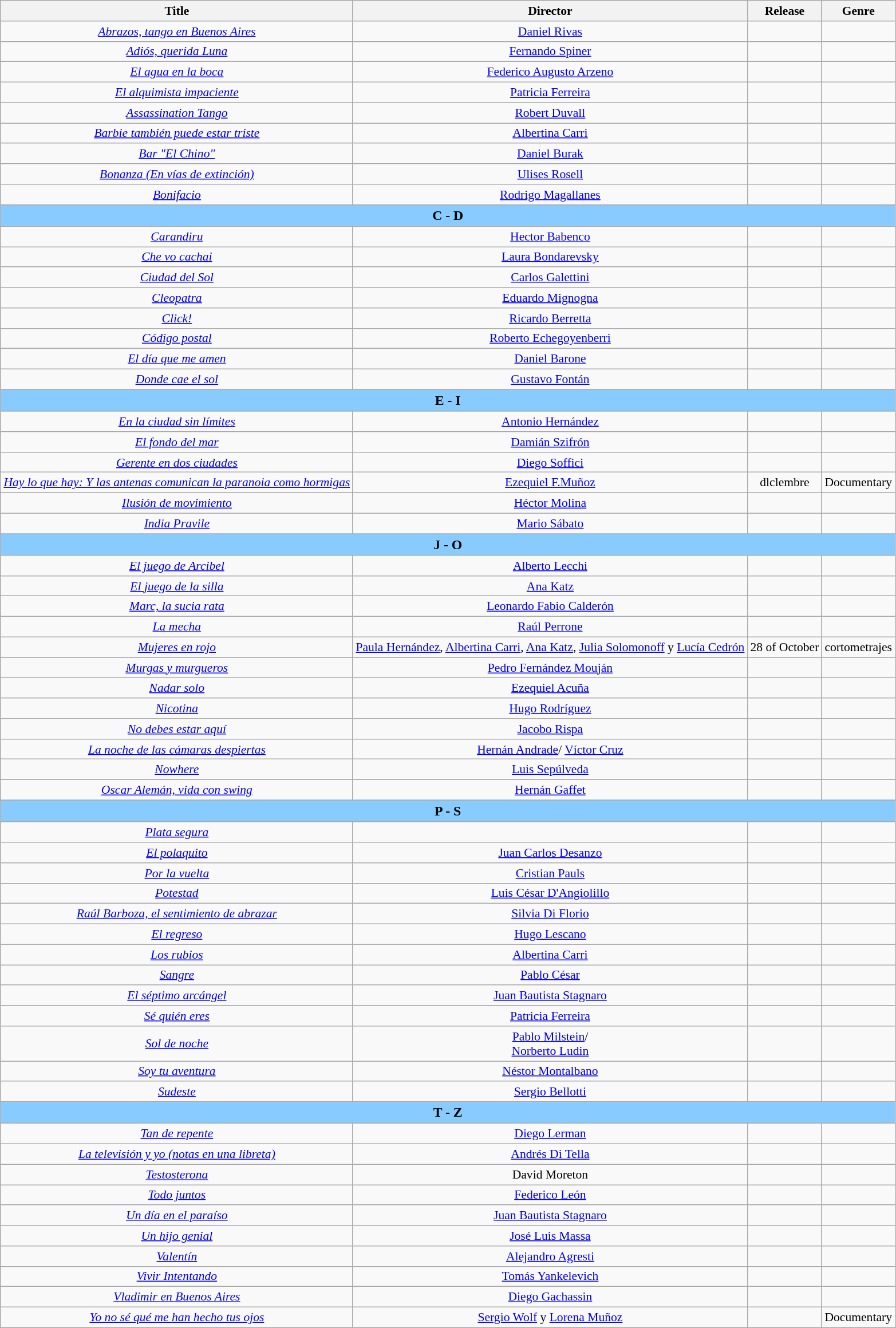<table class="wikitable" style="margin:1em 0 1em 1em; text-align: center; font-size: 90%;">
<tr>
<th scope="col">Title</th>
<th scope="col">Director</th>
<th scope="col">Release</th>
<th scope="col">Genre</th>
</tr>
<tr>
<td><em><a href='#'>Abrazos, tango en Buenos Aires</a></em></td>
<td><a href='#'>Daniel Rivas</a></td>
<td></td>
<td></td>
</tr>
<tr>
<td><em><a href='#'>Adiós, querida Luna</a></em></td>
<td><a href='#'>Fernando Spiner</a></td>
<td></td>
<td></td>
</tr>
<tr>
<td><em><a href='#'>El agua en la boca</a></em></td>
<td><a href='#'>Federico Augusto Arzeno</a></td>
<td></td>
<td></td>
</tr>
<tr>
<td><em><a href='#'>El alquimista impaciente</a></em></td>
<td><a href='#'>Patricia Ferreira</a></td>
<td></td>
<td></td>
</tr>
<tr>
<td><em><a href='#'>Assassination Tango</a></em></td>
<td><a href='#'>Robert Duvall</a></td>
<td></td>
<td></td>
</tr>
<tr>
<td><em><a href='#'>Barbie también puede estar triste</a></em></td>
<td><a href='#'>Albertina Carri</a></td>
<td></td>
<td></td>
</tr>
<tr>
<td><em><a href='#'>Bar "El Chino"</a></em></td>
<td><a href='#'>Daniel Burak</a></td>
<td></td>
<td></td>
</tr>
<tr>
<td><em><a href='#'>Bonanza (En vías de extinción)</a></em></td>
<td><a href='#'>Ulises Rosell</a></td>
<td></td>
<td></td>
</tr>
<tr>
<td><em><a href='#'>Bonifacio</a></em></td>
<td><a href='#'>Rodrigo Magallanes</a></td>
<td></td>
<td></td>
</tr>
<tr>
<th colspan="4" style="background-color:#88ccff; font-size:110%;"><strong>C  -  D</strong></th>
</tr>
<tr>
<td><em><a href='#'>Carandiru</a></em></td>
<td><a href='#'>Hector Babenco</a></td>
<td></td>
<td></td>
</tr>
<tr>
<td><em><a href='#'>Che vo cachai</a></em></td>
<td><a href='#'>Laura Bondarevsky</a></td>
<td></td>
<td></td>
</tr>
<tr>
<td><em><a href='#'>Ciudad del Sol</a></em></td>
<td><a href='#'>Carlos Galettini</a></td>
<td></td>
<td></td>
</tr>
<tr>
<td><em><a href='#'>Cleopatra</a></em></td>
<td><a href='#'>Eduardo Mignogna</a></td>
<td></td>
<td></td>
</tr>
<tr>
<td><em><a href='#'>Click!</a></em></td>
<td><a href='#'>Ricardo Berretta</a></td>
<td></td>
<td></td>
</tr>
<tr>
<td><em><a href='#'>Código postal</a></em></td>
<td><a href='#'>Roberto Echegoyenberri</a></td>
<td></td>
<td></td>
</tr>
<tr>
<td><em><a href='#'>El día que me amen</a></em></td>
<td><a href='#'>Daniel Barone</a></td>
<td></td>
<td></td>
</tr>
<tr>
<td><em><a href='#'>Donde cae el sol</a></em></td>
<td><a href='#'>Gustavo Fontán</a></td>
<td></td>
<td></td>
</tr>
<tr>
<th colspan="4" style="background-color:#88ccff; font-size:110%;"><strong>E  -  I</strong></th>
</tr>
<tr>
<td><em><a href='#'>En la ciudad sin límites</a></em></td>
<td><a href='#'>Antonio Hernández</a></td>
<td></td>
<td></td>
</tr>
<tr>
<td><em><a href='#'>El fondo del mar</a></em></td>
<td><a href='#'>Damián Szifrón</a></td>
<td></td>
<td></td>
</tr>
<tr>
<td><em><a href='#'>Gerente en dos ciudades</a></em></td>
<td><a href='#'>Diego Soffici</a></td>
<td></td>
<td></td>
</tr>
<tr>
<td><em><a href='#'>Hay lo que hay: Y las antenas comunican la paranoia como hormigas</a></em></td>
<td><a href='#'>Ezequiel F.Muñoz</a></td>
<td>dlclembre</td>
<td>Documentary</td>
</tr>
<tr>
<td><em><a href='#'>Ilusión de movimiento</a></em></td>
<td><a href='#'>Héctor Molina</a></td>
<td></td>
<td></td>
</tr>
<tr>
<td><em><a href='#'>India Pravile</a></em></td>
<td><a href='#'>Mario Sábato</a></td>
<td></td>
<td></td>
</tr>
<tr>
<th colspan="4" style="background-color:#88ccff; font-size:110%;"><strong>J  -  O</strong></th>
</tr>
<tr>
<td><em><a href='#'>El juego de Arcibel</a></em></td>
<td><a href='#'>Alberto Lecchi</a></td>
<td></td>
<td></td>
</tr>
<tr>
<td><em><a href='#'>El juego de la silla</a></em></td>
<td><a href='#'>Ana Katz</a></td>
<td></td>
<td></td>
</tr>
<tr>
<td><em><a href='#'>Marc, la sucia rata</a></em></td>
<td><a href='#'>Leonardo Fabio Calderón</a></td>
<td></td>
<td></td>
</tr>
<tr>
<td><em><a href='#'>La mecha</a></em></td>
<td><a href='#'>Raúl Perrone</a></td>
<td></td>
<td></td>
</tr>
<tr>
<td><em><a href='#'>Mujeres en rojo</a></em></td>
<td><a href='#'>Paula Hernández</a>, <a href='#'>Albertina Carri</a>, <a href='#'>Ana Katz</a>, <a href='#'>Julia Solomonoff</a> y <a href='#'>Lucía Cedrón</a></td>
<td>28 of October</td>
<td>cortometrajes</td>
</tr>
<tr>
<td><em><a href='#'>Murgas y murgueros</a></em></td>
<td><a href='#'>Pedro Fernández Mouján</a></td>
<td></td>
<td></td>
</tr>
<tr>
<td><em><a href='#'>Nadar solo</a></em></td>
<td><a href='#'>Ezequiel Acuña</a></td>
<td></td>
<td></td>
</tr>
<tr>
<td><em><a href='#'>Nicotina</a></em></td>
<td><a href='#'>Hugo Rodríguez</a></td>
<td></td>
<td></td>
</tr>
<tr>
<td><em><a href='#'>No debes estar aquí</a></em></td>
<td><a href='#'>Jacobo Rispa</a></td>
<td></td>
<td></td>
</tr>
<tr>
<td><em><a href='#'>La noche de las cámaras despiertas</a></em></td>
<td><a href='#'>Hernán Andrade</a>/ <a href='#'>Víctor Cruz</a></td>
<td></td>
<td></td>
</tr>
<tr>
<td><em><a href='#'>Nowhere</a></em></td>
<td><a href='#'>Luis Sepúlveda</a></td>
<td></td>
<td></td>
</tr>
<tr>
<td><em><a href='#'>Oscar Alemán, vida con swing</a></em></td>
<td><a href='#'>Hernán Gaffet</a></td>
<td></td>
<td></td>
</tr>
<tr>
<th colspan="4" style="background-color:#88ccff; font-size:110%;"><strong>P  -  S</strong></th>
</tr>
<tr>
<td><em><a href='#'>Plata segura</a></em></td>
<td></td>
<td></td>
<td></td>
</tr>
<tr>
<td><em><a href='#'>El polaquito</a></em></td>
<td><a href='#'>Juan Carlos Desanzo</a></td>
<td></td>
<td></td>
</tr>
<tr>
<td><em><a href='#'>Por la vuelta</a></em></td>
<td><a href='#'>Cristian Pauls</a></td>
<td></td>
<td></td>
</tr>
<tr>
<td><em><a href='#'>Potestad</a></em></td>
<td><a href='#'>Luis César D'Angiolillo</a></td>
<td></td>
<td></td>
</tr>
<tr>
<td><em><a href='#'>Raúl Barboza, el sentimiento de abrazar</a></em></td>
<td><a href='#'>Silvia Di Florio</a></td>
<td></td>
<td></td>
</tr>
<tr>
<td><em><a href='#'>El regreso</a></em></td>
<td><a href='#'>Hugo Lescano</a></td>
<td></td>
<td></td>
</tr>
<tr>
<td><em><a href='#'>Los rubios</a></em></td>
<td><a href='#'>Albertina Carri</a></td>
<td></td>
<td></td>
</tr>
<tr>
<td><em><a href='#'>Sangre</a></em></td>
<td><a href='#'>Pablo César</a></td>
<td></td>
<td></td>
</tr>
<tr>
<td><em><a href='#'>El séptimo arcángel</a></em></td>
<td><a href='#'>Juan Bautista Stagnaro</a></td>
<td></td>
<td></td>
</tr>
<tr>
<td><em><a href='#'>Sé quién eres</a></em></td>
<td><a href='#'>Patricia Ferreira</a></td>
<td></td>
<td></td>
</tr>
<tr>
<td><em><a href='#'>Sol de noche</a></em></td>
<td><a href='#'>Pablo Milstein</a>/<br> <a href='#'>Norberto Ludin</a></td>
<td></td>
<td></td>
</tr>
<tr>
<td><em><a href='#'>Soy tu aventura</a></em></td>
<td><a href='#'>Néstor Montalbano</a></td>
<td></td>
<td></td>
</tr>
<tr>
<td><em><a href='#'>Sudeste</a></em></td>
<td><a href='#'>Sergio Bellotti</a></td>
<td></td>
<td></td>
</tr>
<tr>
<th colspan="4" style="background-color:#88ccff; font-size:110%;"><strong>T  -  Z</strong></th>
</tr>
<tr>
<td><em><a href='#'>Tan de repente</a></em></td>
<td><a href='#'>Diego Lerman</a></td>
<td></td>
<td></td>
</tr>
<tr>
<td><em><a href='#'>La televisión y yo (notas en una libreta)</a></em></td>
<td><a href='#'>Andrés Di Tella</a></td>
<td></td>
<td></td>
</tr>
<tr>
<td><em><a href='#'>Testosterona</a></em></td>
<td>David Moreton</td>
<td></td>
<td></td>
</tr>
<tr>
<td><em><a href='#'>Todo juntos</a></em></td>
<td><a href='#'>Federico León</a></td>
<td></td>
<td></td>
</tr>
<tr>
<td><em><a href='#'>Un día en el paraíso</a></em></td>
<td><a href='#'>Juan Bautista Stagnaro</a></td>
<td></td>
<td></td>
</tr>
<tr>
<td><em><a href='#'>Un hijo genial</a></em></td>
<td><a href='#'>José Luis Massa</a></td>
<td></td>
<td></td>
</tr>
<tr>
<td><em><a href='#'>Valentín</a></em></td>
<td><a href='#'>Alejandro Agresti</a></td>
<td></td>
<td></td>
</tr>
<tr>
<td><em><a href='#'>Vivir Intentando</a></em></td>
<td><a href='#'>Tomás Yankelevich</a></td>
<td></td>
<td></td>
</tr>
<tr>
<td><em><a href='#'>Vladimir en Buenos Aires</a></em></td>
<td><a href='#'>Diego Gachassin</a></td>
<td></td>
<td></td>
</tr>
<tr>
<td><em><a href='#'>Yo no sé qué me han hecho tus ojos</a></em></td>
<td><a href='#'>Sergio Wolf</a> y <a href='#'>Lorena Muñoz</a></td>
<td></td>
<td>Documentary</td>
</tr>
</table>
